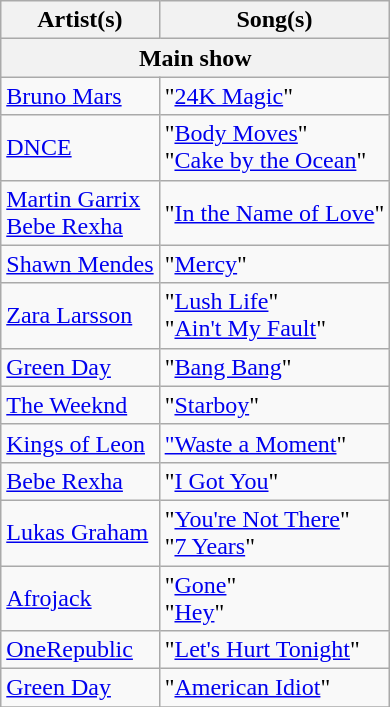<table class="wikitable">
<tr>
<th>Artist(s)</th>
<th>Song(s)</th>
</tr>
<tr>
<th colspan=2>Main show</th>
</tr>
<tr>
<td><a href='#'>Bruno Mars</a></td>
<td>"<a href='#'>24K Magic</a>"</td>
</tr>
<tr>
<td><a href='#'>DNCE</a></td>
<td>"<a href='#'>Body Moves</a>"<br>"<a href='#'>Cake by the Ocean</a>"</td>
</tr>
<tr>
<td><a href='#'>Martin Garrix</a><br><a href='#'>Bebe Rexha</a></td>
<td>"<a href='#'>In the Name of Love</a>"</td>
</tr>
<tr>
<td><a href='#'>Shawn Mendes</a></td>
<td>"<a href='#'>Mercy</a>"</td>
</tr>
<tr>
<td><a href='#'>Zara Larsson</a></td>
<td>"<a href='#'>Lush Life</a>"<br>"<a href='#'>Ain't My Fault</a>"</td>
</tr>
<tr>
<td><a href='#'>Green Day</a></td>
<td>"<a href='#'>Bang Bang</a>"</td>
</tr>
<tr>
<td><a href='#'>The Weeknd</a></td>
<td>"<a href='#'>Starboy</a>"</td>
</tr>
<tr>
<td><a href='#'>Kings of Leon</a></td>
<td><a href='#'>"Waste a Moment</a>"</td>
</tr>
<tr>
<td><a href='#'>Bebe Rexha</a></td>
<td>"<a href='#'>I Got You</a>"</td>
</tr>
<tr>
<td><a href='#'>Lukas Graham</a></td>
<td>"<a href='#'>You're Not There</a>"<br>"<a href='#'>7 Years</a>"</td>
</tr>
<tr>
<td><a href='#'>Afrojack</a></td>
<td>"<a href='#'>Gone</a>"<br>"<a href='#'>Hey</a>"</td>
</tr>
<tr>
<td><a href='#'>OneRepublic</a></td>
<td>"<a href='#'>Let's Hurt Tonight</a>"</td>
</tr>
<tr>
<td><a href='#'>Green Day</a></td>
<td>"<a href='#'>American Idiot</a>"</td>
</tr>
<tr>
</tr>
</table>
